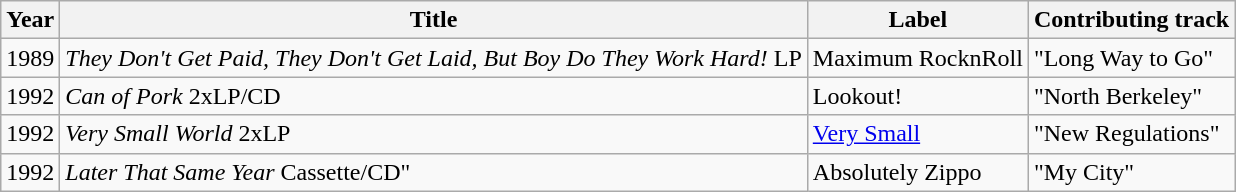<table class="wikitable">
<tr>
<th>Year</th>
<th>Title</th>
<th>Label</th>
<th>Contributing track</th>
</tr>
<tr>
<td>1989</td>
<td><em>They Don't Get Paid, They Don't Get Laid, But Boy Do They Work Hard!</em> LP</td>
<td>Maximum RocknRoll</td>
<td>"Long Way to Go"</td>
</tr>
<tr>
<td>1992</td>
<td><em>Can of Pork</em> 2xLP/CD</td>
<td>Lookout!</td>
<td>"North Berkeley"</td>
</tr>
<tr>
<td>1992</td>
<td><em>Very Small World</em> 2xLP</td>
<td><a href='#'>Very Small</a></td>
<td>"New Regulations"</td>
</tr>
<tr>
<td>1992</td>
<td><em>Later That Same Year</em> Cassette/CD"</td>
<td>Absolutely Zippo</td>
<td>"My City"</td>
</tr>
</table>
